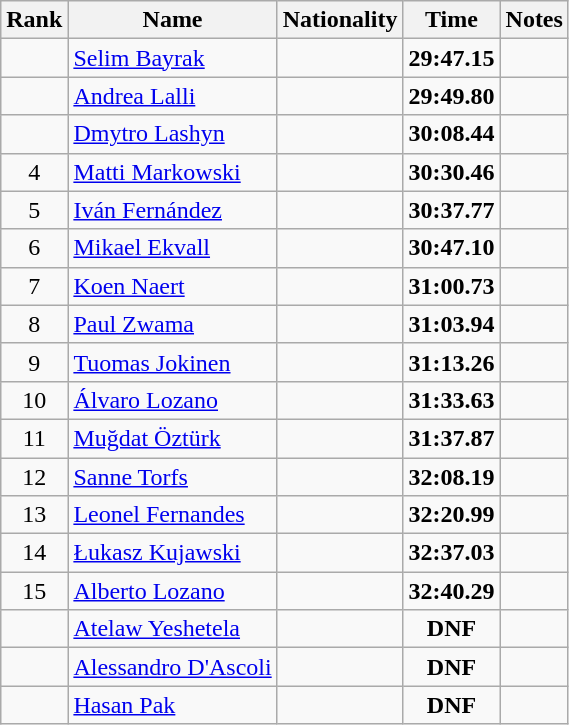<table class="wikitable sortable" style="text-align:center">
<tr>
<th>Rank</th>
<th>Name</th>
<th>Nationality</th>
<th>Time</th>
<th>Notes</th>
</tr>
<tr>
<td></td>
<td align=left><a href='#'>Selim Bayrak</a></td>
<td align=left></td>
<td><strong>29:47.15</strong></td>
<td></td>
</tr>
<tr>
<td></td>
<td align=left><a href='#'>Andrea Lalli</a></td>
<td align=left></td>
<td><strong>29:49.80</strong></td>
<td></td>
</tr>
<tr>
<td></td>
<td align=left><a href='#'>Dmytro Lashyn</a></td>
<td align=left></td>
<td><strong>30:08.44</strong></td>
<td></td>
</tr>
<tr>
<td>4</td>
<td align=left><a href='#'>Matti Markowski</a></td>
<td align=left></td>
<td><strong>30:30.46</strong></td>
<td></td>
</tr>
<tr>
<td>5</td>
<td align=left><a href='#'>Iván Fernández</a></td>
<td align=left></td>
<td><strong>30:37.77</strong></td>
<td></td>
</tr>
<tr>
<td>6</td>
<td align=left><a href='#'>Mikael Ekvall</a></td>
<td align=left></td>
<td><strong>30:47.10</strong></td>
<td></td>
</tr>
<tr>
<td>7</td>
<td align=left><a href='#'>Koen Naert</a></td>
<td align=left></td>
<td><strong>31:00.73</strong></td>
<td></td>
</tr>
<tr>
<td>8</td>
<td align=left><a href='#'>Paul Zwama</a></td>
<td align=left></td>
<td><strong>31:03.94</strong></td>
<td></td>
</tr>
<tr>
<td>9</td>
<td align=left><a href='#'>Tuomas Jokinen</a></td>
<td align=left></td>
<td><strong>31:13.26</strong></td>
<td></td>
</tr>
<tr>
<td>10</td>
<td align=left><a href='#'>Álvaro Lozano</a></td>
<td align=left></td>
<td><strong>31:33.63</strong></td>
<td></td>
</tr>
<tr>
<td>11</td>
<td align=left><a href='#'>Muğdat Öztürk</a></td>
<td align=left></td>
<td><strong>31:37.87</strong></td>
<td></td>
</tr>
<tr>
<td>12</td>
<td align=left><a href='#'>Sanne Torfs</a></td>
<td align=left></td>
<td><strong>32:08.19</strong></td>
<td></td>
</tr>
<tr>
<td>13</td>
<td align=left><a href='#'>Leonel Fernandes</a></td>
<td align=left></td>
<td><strong>32:20.99</strong></td>
<td></td>
</tr>
<tr>
<td>14</td>
<td align=left><a href='#'>Łukasz Kujawski</a></td>
<td align=left></td>
<td><strong>32:37.03</strong></td>
<td></td>
</tr>
<tr>
<td>15</td>
<td align=left><a href='#'>Alberto Lozano</a></td>
<td align=left></td>
<td><strong>32:40.29</strong></td>
<td></td>
</tr>
<tr>
<td></td>
<td align=left><a href='#'>Atelaw Yeshetela</a></td>
<td align=left></td>
<td><strong>DNF</strong></td>
<td></td>
</tr>
<tr>
<td></td>
<td align=left><a href='#'>Alessandro D'Ascoli</a></td>
<td align=left></td>
<td><strong>DNF</strong></td>
<td></td>
</tr>
<tr>
<td></td>
<td align=left><a href='#'>Hasan Pak</a></td>
<td align=left></td>
<td><strong>DNF</strong></td>
<td></td>
</tr>
</table>
